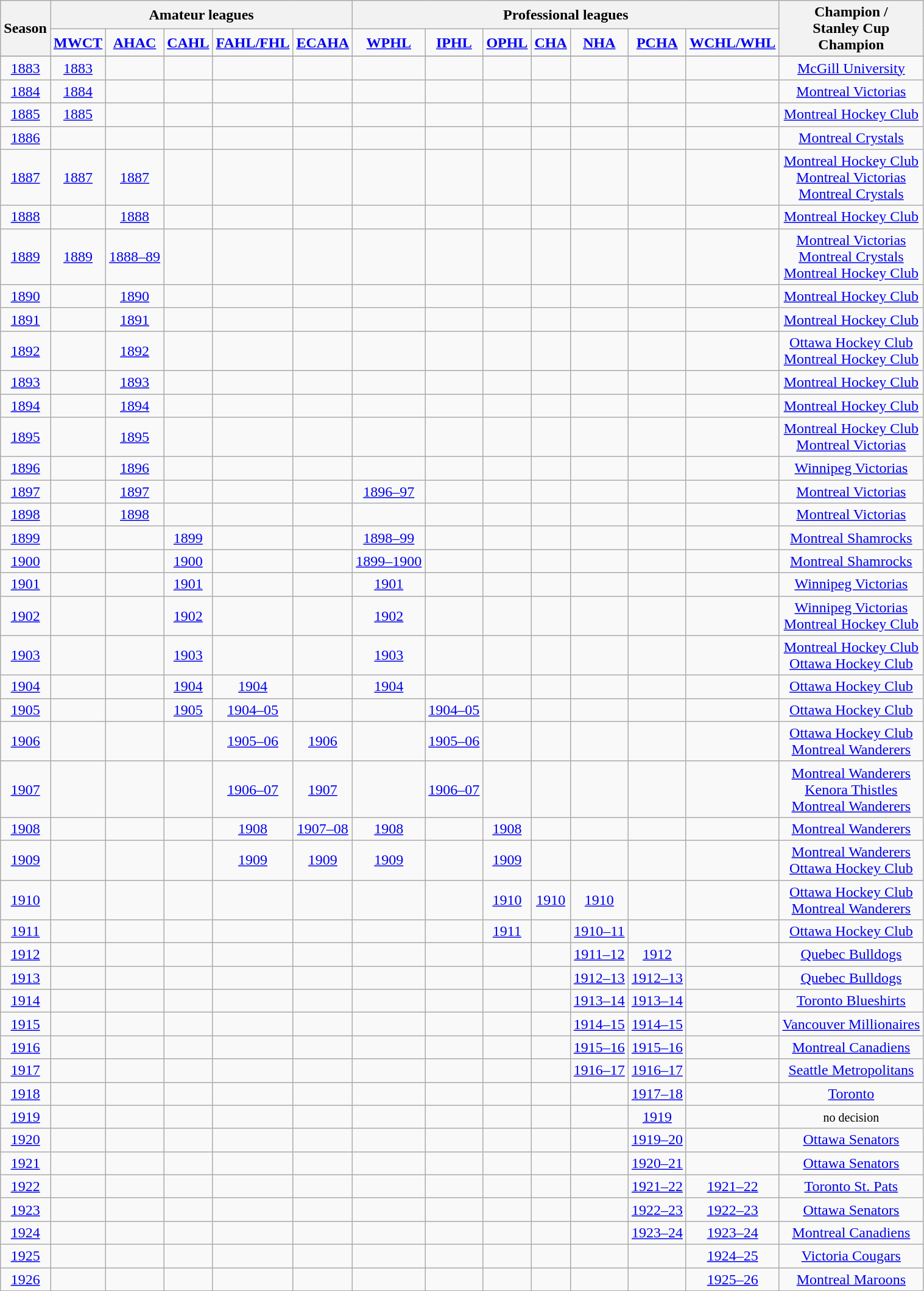<table class="wikitable" style="text-align: center;">
<tr>
<th rowspan="2">Season</th>
<th colspan=5>Amateur leagues</th>
<th colspan=7>Professional leagues</th>
<th rowspan="2">Champion /<br>Stanley Cup<br>Champion</th>
</tr>
<tr>
<td><strong><a href='#'>MWCT</a></strong></td>
<td><strong><a href='#'>AHAC</a></strong></td>
<td><strong><a href='#'>CAHL</a></strong></td>
<td><strong><a href='#'>FAHL/FHL</a></strong></td>
<td><strong><a href='#'>ECAHA</a></strong></td>
<td><strong><a href='#'>WPHL</a></strong></td>
<td><strong><a href='#'>IPHL</a></strong></td>
<td><strong><a href='#'>OPHL</a></strong></td>
<td><strong><a href='#'>CHA</a></strong></td>
<td><strong><a href='#'>NHA</a></strong></td>
<td><strong><a href='#'>PCHA</a></strong></td>
<td><strong><a href='#'>WCHL/WHL</a></strong></td>
</tr>
<tr>
</tr>
<tr>
<td><a href='#'>1883</a></td>
<td><a href='#'>1883</a></td>
<td></td>
<td></td>
<td></td>
<td></td>
<td></td>
<td></td>
<td></td>
<td></td>
<td></td>
<td></td>
<td></td>
<td><a href='#'>McGill University</a></td>
</tr>
<tr>
<td><a href='#'>1884</a></td>
<td><a href='#'>1884</a></td>
<td></td>
<td></td>
<td></td>
<td></td>
<td></td>
<td></td>
<td></td>
<td></td>
<td></td>
<td></td>
<td></td>
<td><a href='#'>Montreal Victorias</a></td>
</tr>
<tr>
<td><a href='#'>1885</a></td>
<td><a href='#'>1885</a></td>
<td></td>
<td></td>
<td></td>
<td></td>
<td></td>
<td></td>
<td></td>
<td></td>
<td></td>
<td></td>
<td></td>
<td><a href='#'>Montreal Hockey Club</a></td>
</tr>
<tr>
<td><a href='#'>1886</a></td>
<td></td>
<td></td>
<td></td>
<td></td>
<td></td>
<td></td>
<td></td>
<td></td>
<td></td>
<td></td>
<td></td>
<td></td>
<td><a href='#'>Montreal Crystals</a></td>
</tr>
<tr>
<td><a href='#'>1887</a></td>
<td><a href='#'>1887</a></td>
<td><a href='#'>1887</a></td>
<td></td>
<td></td>
<td></td>
<td></td>
<td></td>
<td></td>
<td></td>
<td></td>
<td></td>
<td></td>
<td><a href='#'>Montreal Hockey Club</a><br><a href='#'>Montreal Victorias</a><br><a href='#'>Montreal Crystals</a></td>
</tr>
<tr>
<td><a href='#'>1888</a></td>
<td></td>
<td><a href='#'>1888</a></td>
<td></td>
<td></td>
<td></td>
<td></td>
<td></td>
<td></td>
<td></td>
<td></td>
<td></td>
<td></td>
<td><a href='#'>Montreal Hockey Club</a></td>
</tr>
<tr>
<td><a href='#'>1889</a></td>
<td><a href='#'>1889</a></td>
<td><a href='#'>1888–89</a></td>
<td></td>
<td></td>
<td></td>
<td></td>
<td></td>
<td></td>
<td></td>
<td></td>
<td></td>
<td></td>
<td><a href='#'>Montreal Victorias</a><br><a href='#'>Montreal Crystals</a><br><a href='#'>Montreal Hockey Club</a></td>
</tr>
<tr>
<td><a href='#'>1890</a></td>
<td></td>
<td><a href='#'>1890</a></td>
<td></td>
<td></td>
<td></td>
<td></td>
<td></td>
<td></td>
<td></td>
<td></td>
<td></td>
<td></td>
<td><a href='#'>Montreal Hockey Club</a></td>
</tr>
<tr>
<td><a href='#'>1891</a></td>
<td></td>
<td><a href='#'>1891</a></td>
<td></td>
<td></td>
<td></td>
<td></td>
<td></td>
<td></td>
<td></td>
<td></td>
<td></td>
<td></td>
<td><a href='#'>Montreal Hockey Club</a></td>
</tr>
<tr>
<td><a href='#'>1892</a></td>
<td></td>
<td><a href='#'>1892</a></td>
<td></td>
<td></td>
<td></td>
<td></td>
<td></td>
<td></td>
<td></td>
<td></td>
<td></td>
<td></td>
<td><a href='#'>Ottawa Hockey Club</a><br><a href='#'>Montreal Hockey Club</a></td>
</tr>
<tr>
<td><a href='#'>1893</a></td>
<td></td>
<td><a href='#'>1893</a></td>
<td></td>
<td></td>
<td></td>
<td></td>
<td></td>
<td></td>
<td></td>
<td></td>
<td></td>
<td></td>
<td><a href='#'>Montreal Hockey Club</a></td>
</tr>
<tr>
<td><a href='#'>1894</a></td>
<td></td>
<td><a href='#'>1894</a></td>
<td></td>
<td></td>
<td></td>
<td></td>
<td></td>
<td></td>
<td></td>
<td></td>
<td></td>
<td></td>
<td><a href='#'>Montreal Hockey Club</a></td>
</tr>
<tr>
<td><a href='#'>1895</a></td>
<td></td>
<td><a href='#'>1895</a></td>
<td></td>
<td></td>
<td></td>
<td></td>
<td></td>
<td></td>
<td></td>
<td></td>
<td></td>
<td></td>
<td><a href='#'>Montreal Hockey Club</a><br><a href='#'>Montreal Victorias</a></td>
</tr>
<tr>
<td><a href='#'>1896</a></td>
<td></td>
<td><a href='#'>1896</a></td>
<td></td>
<td></td>
<td></td>
<td></td>
<td></td>
<td></td>
<td></td>
<td></td>
<td></td>
<td></td>
<td><a href='#'>Winnipeg Victorias</a></td>
</tr>
<tr>
<td><a href='#'>1897</a></td>
<td></td>
<td><a href='#'>1897</a></td>
<td></td>
<td></td>
<td></td>
<td><a href='#'>1896–97</a></td>
<td></td>
<td></td>
<td></td>
<td></td>
<td></td>
<td></td>
<td><a href='#'>Montreal Victorias</a></td>
</tr>
<tr>
<td><a href='#'>1898</a></td>
<td></td>
<td><a href='#'>1898</a></td>
<td></td>
<td></td>
<td></td>
<td></td>
<td></td>
<td></td>
<td></td>
<td></td>
<td></td>
<td></td>
<td><a href='#'>Montreal Victorias</a></td>
</tr>
<tr>
<td><a href='#'>1899</a></td>
<td></td>
<td></td>
<td><a href='#'>1899</a></td>
<td></td>
<td></td>
<td><a href='#'>1898–99</a></td>
<td></td>
<td></td>
<td></td>
<td></td>
<td></td>
<td></td>
<td><a href='#'>Montreal Shamrocks</a></td>
</tr>
<tr>
<td><a href='#'>1900</a></td>
<td></td>
<td></td>
<td><a href='#'>1900</a></td>
<td></td>
<td></td>
<td><a href='#'>1899–1900</a></td>
<td></td>
<td></td>
<td></td>
<td></td>
<td></td>
<td></td>
<td><a href='#'>Montreal Shamrocks</a></td>
</tr>
<tr>
<td><a href='#'>1901</a></td>
<td></td>
<td></td>
<td><a href='#'>1901</a></td>
<td></td>
<td></td>
<td><a href='#'>1901</a></td>
<td></td>
<td></td>
<td></td>
<td></td>
<td></td>
<td></td>
<td><a href='#'>Winnipeg Victorias</a></td>
</tr>
<tr>
<td><a href='#'>1902</a></td>
<td></td>
<td></td>
<td><a href='#'>1902</a></td>
<td></td>
<td></td>
<td><a href='#'>1902</a></td>
<td></td>
<td></td>
<td></td>
<td></td>
<td></td>
<td></td>
<td><a href='#'>Winnipeg Victorias</a><br><a href='#'>Montreal Hockey Club</a></td>
</tr>
<tr>
<td><a href='#'>1903</a></td>
<td></td>
<td></td>
<td><a href='#'>1903</a></td>
<td></td>
<td></td>
<td><a href='#'>1903</a></td>
<td></td>
<td></td>
<td></td>
<td></td>
<td></td>
<td></td>
<td><a href='#'>Montreal Hockey Club</a><br><a href='#'>Ottawa Hockey Club</a></td>
</tr>
<tr>
<td><a href='#'>1904</a></td>
<td></td>
<td></td>
<td><a href='#'>1904</a></td>
<td><a href='#'>1904</a></td>
<td></td>
<td><a href='#'>1904</a></td>
<td></td>
<td></td>
<td></td>
<td></td>
<td></td>
<td></td>
<td><a href='#'>Ottawa Hockey Club</a></td>
</tr>
<tr>
<td><a href='#'>1905</a></td>
<td></td>
<td></td>
<td><a href='#'>1905</a></td>
<td><a href='#'>1904–05</a></td>
<td></td>
<td></td>
<td><a href='#'>1904–05</a></td>
<td></td>
<td></td>
<td></td>
<td></td>
<td></td>
<td><a href='#'>Ottawa Hockey Club</a></td>
</tr>
<tr>
<td><a href='#'>1906</a></td>
<td></td>
<td></td>
<td></td>
<td><a href='#'>1905–06</a></td>
<td><a href='#'>1906</a></td>
<td></td>
<td><a href='#'>1905–06</a></td>
<td></td>
<td></td>
<td></td>
<td></td>
<td></td>
<td><a href='#'>Ottawa Hockey Club</a><br><a href='#'>Montreal Wanderers</a></td>
</tr>
<tr>
<td><a href='#'>1907</a></td>
<td></td>
<td></td>
<td></td>
<td><a href='#'>1906–07</a></td>
<td><a href='#'>1907</a></td>
<td></td>
<td><a href='#'>1906–07</a></td>
<td></td>
<td></td>
<td></td>
<td></td>
<td></td>
<td><a href='#'>Montreal Wanderers</a><br><a href='#'>Kenora Thistles</a><br><a href='#'>Montreal Wanderers</a></td>
</tr>
<tr>
<td><a href='#'>1908</a></td>
<td></td>
<td></td>
<td></td>
<td><a href='#'>1908</a></td>
<td><a href='#'>1907–08</a></td>
<td><a href='#'>1908</a></td>
<td></td>
<td><a href='#'>1908</a></td>
<td></td>
<td></td>
<td></td>
<td></td>
<td><a href='#'>Montreal Wanderers</a></td>
</tr>
<tr>
<td><a href='#'>1909</a></td>
<td></td>
<td></td>
<td></td>
<td><a href='#'>1909</a></td>
<td><a href='#'>1909</a></td>
<td><a href='#'>1909</a></td>
<td></td>
<td><a href='#'>1909</a></td>
<td></td>
<td></td>
<td></td>
<td></td>
<td><a href='#'>Montreal Wanderers</a><br><a href='#'>Ottawa Hockey Club</a></td>
</tr>
<tr>
<td><a href='#'>1910</a></td>
<td></td>
<td></td>
<td></td>
<td></td>
<td></td>
<td></td>
<td></td>
<td><a href='#'>1910</a></td>
<td><a href='#'>1910</a></td>
<td><a href='#'>1910</a></td>
<td></td>
<td></td>
<td><a href='#'>Ottawa Hockey Club</a><br><a href='#'>Montreal Wanderers</a></td>
</tr>
<tr>
<td><a href='#'>1911</a></td>
<td></td>
<td></td>
<td></td>
<td></td>
<td></td>
<td></td>
<td></td>
<td><a href='#'>1911</a></td>
<td></td>
<td><a href='#'>1910–11</a></td>
<td></td>
<td></td>
<td><a href='#'>Ottawa Hockey Club</a></td>
</tr>
<tr>
<td><a href='#'>1912</a></td>
<td></td>
<td></td>
<td></td>
<td></td>
<td></td>
<td></td>
<td></td>
<td></td>
<td></td>
<td><a href='#'>1911–12</a></td>
<td><a href='#'>1912</a></td>
<td></td>
<td><a href='#'>Quebec Bulldogs</a></td>
</tr>
<tr>
<td><a href='#'>1913</a></td>
<td></td>
<td></td>
<td></td>
<td></td>
<td></td>
<td></td>
<td></td>
<td></td>
<td></td>
<td><a href='#'>1912–13</a></td>
<td><a href='#'>1912–13</a></td>
<td></td>
<td><a href='#'>Quebec Bulldogs</a></td>
</tr>
<tr>
<td><a href='#'>1914</a></td>
<td></td>
<td></td>
<td></td>
<td></td>
<td></td>
<td></td>
<td></td>
<td></td>
<td></td>
<td><a href='#'>1913–14</a></td>
<td><a href='#'>1913–14</a></td>
<td></td>
<td><a href='#'>Toronto Blueshirts</a></td>
</tr>
<tr>
<td><a href='#'>1915</a></td>
<td></td>
<td></td>
<td></td>
<td></td>
<td></td>
<td></td>
<td></td>
<td></td>
<td></td>
<td><a href='#'>1914–15</a></td>
<td><a href='#'>1914–15</a></td>
<td></td>
<td><a href='#'>Vancouver Millionaires</a></td>
</tr>
<tr>
<td><a href='#'>1916</a></td>
<td></td>
<td></td>
<td></td>
<td></td>
<td></td>
<td></td>
<td></td>
<td></td>
<td></td>
<td><a href='#'>1915–16</a></td>
<td><a href='#'>1915–16</a></td>
<td></td>
<td><a href='#'>Montreal Canadiens</a></td>
</tr>
<tr>
<td><a href='#'>1917</a></td>
<td></td>
<td></td>
<td></td>
<td></td>
<td></td>
<td></td>
<td></td>
<td></td>
<td></td>
<td><a href='#'>1916–17</a></td>
<td><a href='#'>1916–17</a></td>
<td></td>
<td><a href='#'>Seattle Metropolitans</a></td>
</tr>
<tr>
<td><a href='#'>1918</a></td>
<td></td>
<td></td>
<td></td>
<td></td>
<td></td>
<td></td>
<td></td>
<td></td>
<td></td>
<td></td>
<td><a href='#'>1917–18</a></td>
<td></td>
<td><a href='#'>Toronto</a></td>
</tr>
<tr>
<td><a href='#'>1919</a></td>
<td></td>
<td></td>
<td></td>
<td></td>
<td></td>
<td></td>
<td></td>
<td></td>
<td></td>
<td></td>
<td><a href='#'>1919</a></td>
<td></td>
<td><small>no decision</small></td>
</tr>
<tr>
<td><a href='#'>1920</a></td>
<td></td>
<td></td>
<td></td>
<td></td>
<td></td>
<td></td>
<td></td>
<td></td>
<td></td>
<td></td>
<td><a href='#'>1919–20</a></td>
<td></td>
<td><a href='#'>Ottawa Senators</a></td>
</tr>
<tr>
<td><a href='#'>1921</a></td>
<td></td>
<td></td>
<td></td>
<td></td>
<td></td>
<td></td>
<td></td>
<td></td>
<td></td>
<td></td>
<td><a href='#'>1920–21</a></td>
<td></td>
<td><a href='#'>Ottawa Senators</a></td>
</tr>
<tr>
<td><a href='#'>1922</a></td>
<td></td>
<td></td>
<td></td>
<td></td>
<td></td>
<td></td>
<td></td>
<td></td>
<td></td>
<td></td>
<td><a href='#'>1921–22</a></td>
<td><a href='#'>1921–22</a></td>
<td><a href='#'>Toronto St. Pats</a></td>
</tr>
<tr>
<td><a href='#'>1923</a></td>
<td></td>
<td></td>
<td></td>
<td></td>
<td></td>
<td></td>
<td></td>
<td></td>
<td></td>
<td></td>
<td><a href='#'>1922–23</a></td>
<td><a href='#'>1922–23</a></td>
<td><a href='#'>Ottawa Senators</a></td>
</tr>
<tr>
<td><a href='#'>1924</a></td>
<td></td>
<td></td>
<td></td>
<td></td>
<td></td>
<td></td>
<td></td>
<td></td>
<td></td>
<td></td>
<td><a href='#'>1923–24</a></td>
<td><a href='#'>1923–24</a></td>
<td><a href='#'>Montreal Canadiens</a></td>
</tr>
<tr>
<td><a href='#'>1925</a></td>
<td></td>
<td></td>
<td></td>
<td></td>
<td></td>
<td></td>
<td></td>
<td></td>
<td></td>
<td></td>
<td></td>
<td><a href='#'>1924–25</a></td>
<td><a href='#'>Victoria Cougars</a></td>
</tr>
<tr>
<td><a href='#'>1926</a></td>
<td></td>
<td></td>
<td></td>
<td></td>
<td></td>
<td></td>
<td></td>
<td></td>
<td></td>
<td></td>
<td></td>
<td><a href='#'>1925–26</a></td>
<td><a href='#'>Montreal Maroons</a></td>
</tr>
</table>
